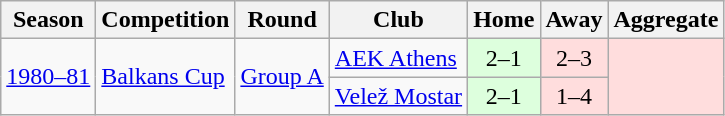<table class="wikitable">
<tr>
<th>Season</th>
<th>Competition</th>
<th>Round</th>
<th>Club</th>
<th>Home</th>
<th>Away</th>
<th>Aggregate</th>
</tr>
<tr>
<td Rowspan=2><a href='#'>1980–81</a></td>
<td Rowspan=2><a href='#'>Balkans Cup</a></td>
<td Rowspan=2><a href='#'>Group A</a></td>
<td> <a href='#'>AEK Athens</a></td>
<td bgcolor="#ddffdd" style="text-align:center;">2–1</td>
<td bgcolor="#ffdddd" style="text-align:center;">2–3</td>
<td rowspan=2 bgcolor="#ffdddd" style="text-align:center;"></td>
</tr>
<tr>
<td> <a href='#'>Velež Mostar</a></td>
<td bgcolor="#ddffdd" style="text-align:center;">2–1</td>
<td bgcolor="#ffdddd" style="text-align:center;">1–4</td>
</tr>
</table>
